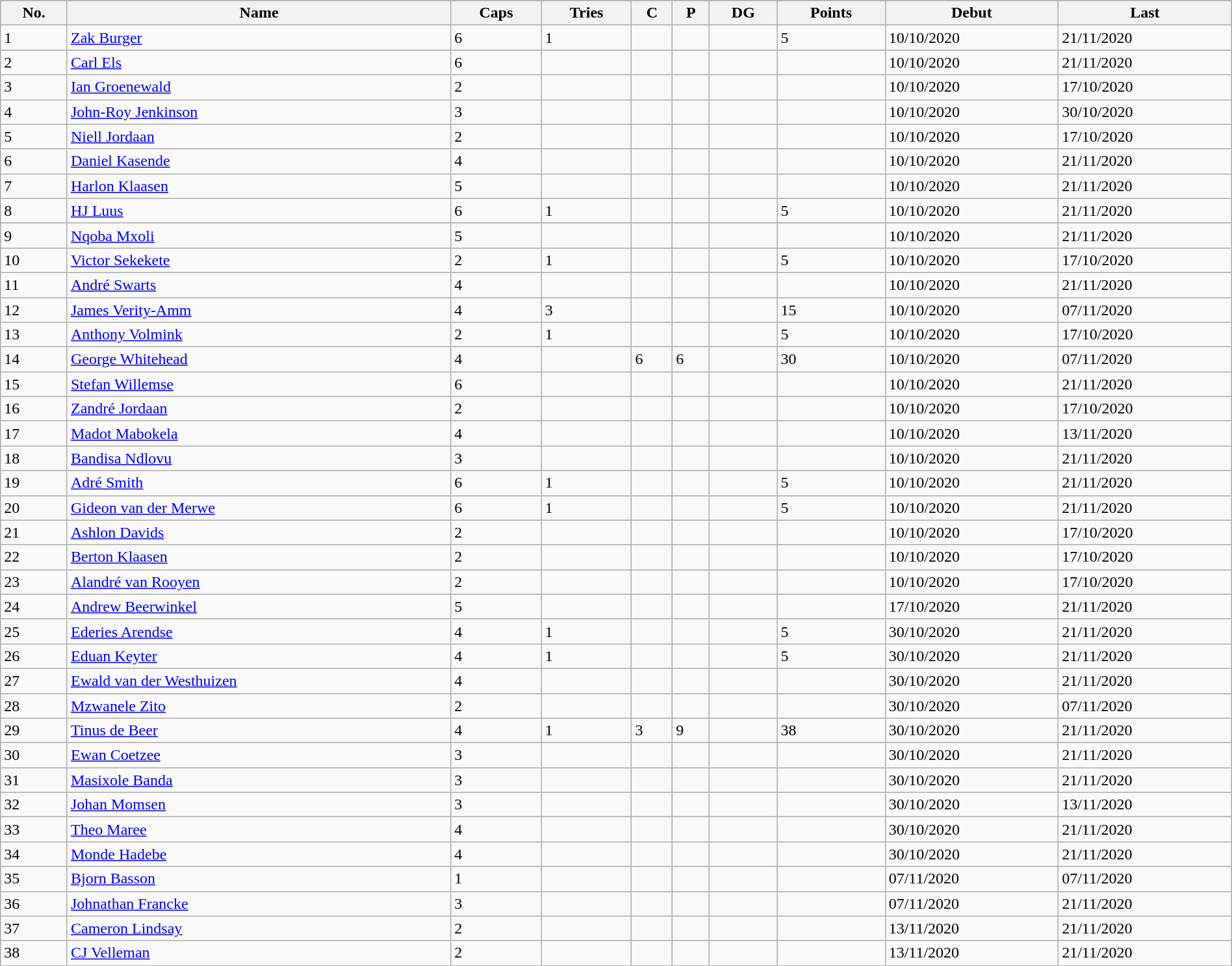<table class="wikitable sortable" style="width:100%;">
<tr style="background:#87cefa;">
<th>No.</th>
<th>Name</th>
<th>Caps</th>
<th>Tries</th>
<th>C</th>
<th>P</th>
<th>DG</th>
<th>Points</th>
<th>Debut</th>
<th>Last</th>
</tr>
<tr>
<td>1</td>
<td><a href='#'>Zak Burger</a></td>
<td>6</td>
<td>1</td>
<td></td>
<td></td>
<td></td>
<td>5</td>
<td>10/10/2020</td>
<td>21/11/2020</td>
</tr>
<tr>
<td>2</td>
<td><a href='#'>Carl Els</a></td>
<td>6</td>
<td></td>
<td></td>
<td></td>
<td></td>
<td></td>
<td>10/10/2020</td>
<td>21/11/2020</td>
</tr>
<tr>
<td>3</td>
<td><a href='#'>Ian Groenewald</a></td>
<td>2</td>
<td></td>
<td></td>
<td></td>
<td></td>
<td></td>
<td>10/10/2020</td>
<td>17/10/2020</td>
</tr>
<tr>
<td>4</td>
<td><a href='#'>John-Roy Jenkinson</a></td>
<td>3</td>
<td></td>
<td></td>
<td></td>
<td></td>
<td></td>
<td>10/10/2020</td>
<td>30/10/2020</td>
</tr>
<tr>
<td>5</td>
<td><a href='#'>Niell Jordaan</a></td>
<td>2</td>
<td></td>
<td></td>
<td></td>
<td></td>
<td></td>
<td>10/10/2020</td>
<td>17/10/2020</td>
</tr>
<tr>
<td>6</td>
<td><a href='#'>Daniel Kasende</a></td>
<td>4</td>
<td></td>
<td></td>
<td></td>
<td></td>
<td></td>
<td>10/10/2020</td>
<td>21/11/2020</td>
</tr>
<tr>
<td>7</td>
<td><a href='#'>Harlon Klaasen</a></td>
<td>5</td>
<td></td>
<td></td>
<td></td>
<td></td>
<td></td>
<td>10/10/2020</td>
<td>21/11/2020</td>
</tr>
<tr>
<td>8</td>
<td><a href='#'>HJ Luus</a></td>
<td>6</td>
<td>1</td>
<td></td>
<td></td>
<td></td>
<td>5</td>
<td>10/10/2020</td>
<td>21/11/2020</td>
</tr>
<tr>
<td>9</td>
<td><a href='#'>Nqoba Mxoli</a></td>
<td>5</td>
<td></td>
<td></td>
<td></td>
<td></td>
<td></td>
<td>10/10/2020</td>
<td>21/11/2020</td>
</tr>
<tr>
<td>10</td>
<td><a href='#'>Victor Sekekete</a></td>
<td>2</td>
<td>1</td>
<td></td>
<td></td>
<td></td>
<td>5</td>
<td>10/10/2020</td>
<td>17/10/2020</td>
</tr>
<tr>
<td>11</td>
<td><a href='#'>André Swarts</a></td>
<td>4</td>
<td></td>
<td></td>
<td></td>
<td></td>
<td></td>
<td>10/10/2020</td>
<td>21/11/2020</td>
</tr>
<tr>
<td>12</td>
<td><a href='#'>James Verity-Amm</a></td>
<td>4</td>
<td>3</td>
<td></td>
<td></td>
<td></td>
<td>15</td>
<td>10/10/2020</td>
<td>07/11/2020</td>
</tr>
<tr>
<td>13</td>
<td><a href='#'>Anthony Volmink</a></td>
<td>2</td>
<td>1</td>
<td></td>
<td></td>
<td></td>
<td>5</td>
<td>10/10/2020</td>
<td>17/10/2020</td>
</tr>
<tr>
<td>14</td>
<td><a href='#'>George Whitehead</a></td>
<td>4</td>
<td></td>
<td>6</td>
<td>6</td>
<td></td>
<td>30</td>
<td>10/10/2020</td>
<td>07/11/2020</td>
</tr>
<tr>
<td>15</td>
<td><a href='#'>Stefan Willemse</a></td>
<td>6</td>
<td></td>
<td></td>
<td></td>
<td></td>
<td></td>
<td>10/10/2020</td>
<td>21/11/2020</td>
</tr>
<tr>
<td>16</td>
<td><a href='#'>Zandré Jordaan</a></td>
<td>2</td>
<td></td>
<td></td>
<td></td>
<td></td>
<td></td>
<td>10/10/2020</td>
<td>17/10/2020</td>
</tr>
<tr>
<td>17</td>
<td><a href='#'>Madot Mabokela</a></td>
<td>4</td>
<td></td>
<td></td>
<td></td>
<td></td>
<td></td>
<td>10/10/2020</td>
<td>13/11/2020</td>
</tr>
<tr>
<td>18</td>
<td><a href='#'>Bandisa Ndlovu</a></td>
<td>3</td>
<td></td>
<td></td>
<td></td>
<td></td>
<td></td>
<td>10/10/2020</td>
<td>21/11/2020</td>
</tr>
<tr>
<td>19</td>
<td><a href='#'>Adré Smith</a></td>
<td>6</td>
<td>1</td>
<td></td>
<td></td>
<td></td>
<td>5</td>
<td>10/10/2020</td>
<td>21/11/2020</td>
</tr>
<tr>
<td>20</td>
<td><a href='#'>Gideon van der Merwe</a></td>
<td>6</td>
<td>1</td>
<td></td>
<td></td>
<td></td>
<td>5</td>
<td>10/10/2020</td>
<td>21/11/2020</td>
</tr>
<tr>
<td>21</td>
<td><a href='#'>Ashlon Davids</a></td>
<td>2</td>
<td></td>
<td></td>
<td></td>
<td></td>
<td></td>
<td>10/10/2020</td>
<td>17/10/2020</td>
</tr>
<tr>
<td>22</td>
<td><a href='#'>Berton Klaasen</a></td>
<td>2</td>
<td></td>
<td></td>
<td></td>
<td></td>
<td></td>
<td>10/10/2020</td>
<td>17/10/2020</td>
</tr>
<tr>
<td>23</td>
<td><a href='#'>Alandré van Rooyen</a></td>
<td>2</td>
<td></td>
<td></td>
<td></td>
<td></td>
<td></td>
<td>10/10/2020</td>
<td>17/10/2020</td>
</tr>
<tr>
<td>24</td>
<td><a href='#'>Andrew Beerwinkel</a></td>
<td>5</td>
<td></td>
<td></td>
<td></td>
<td></td>
<td></td>
<td>17/10/2020</td>
<td>21/11/2020</td>
</tr>
<tr>
<td>25</td>
<td><a href='#'>Ederies Arendse</a></td>
<td>4</td>
<td>1</td>
<td></td>
<td></td>
<td></td>
<td>5</td>
<td>30/10/2020</td>
<td>21/11/2020</td>
</tr>
<tr>
<td>26</td>
<td><a href='#'>Eduan Keyter</a></td>
<td>4</td>
<td>1</td>
<td></td>
<td></td>
<td></td>
<td>5</td>
<td>30/10/2020</td>
<td>21/11/2020</td>
</tr>
<tr>
<td>27</td>
<td><a href='#'>Ewald van der Westhuizen</a></td>
<td>4</td>
<td></td>
<td></td>
<td></td>
<td></td>
<td></td>
<td>30/10/2020</td>
<td>21/11/2020</td>
</tr>
<tr>
<td>28</td>
<td><a href='#'>Mzwanele Zito</a></td>
<td>2</td>
<td></td>
<td></td>
<td></td>
<td></td>
<td></td>
<td>30/10/2020</td>
<td>07/11/2020</td>
</tr>
<tr>
<td>29</td>
<td><a href='#'>Tinus de Beer</a></td>
<td>4</td>
<td>1</td>
<td>3</td>
<td>9</td>
<td></td>
<td>38</td>
<td>30/10/2020</td>
<td>21/11/2020</td>
</tr>
<tr>
<td>30</td>
<td><a href='#'>Ewan Coetzee</a></td>
<td>3</td>
<td></td>
<td></td>
<td></td>
<td></td>
<td></td>
<td>30/10/2020</td>
<td>21/11/2020</td>
</tr>
<tr>
<td>31</td>
<td><a href='#'>Masixole Banda</a></td>
<td>3</td>
<td></td>
<td></td>
<td></td>
<td></td>
<td></td>
<td>30/10/2020</td>
<td>21/11/2020</td>
</tr>
<tr>
<td>32</td>
<td><a href='#'>Johan Momsen</a></td>
<td>3</td>
<td></td>
<td></td>
<td></td>
<td></td>
<td></td>
<td>30/10/2020</td>
<td>13/11/2020</td>
</tr>
<tr>
<td>33</td>
<td><a href='#'>Theo Maree</a></td>
<td>4</td>
<td></td>
<td></td>
<td></td>
<td></td>
<td></td>
<td>30/10/2020</td>
<td>21/11/2020</td>
</tr>
<tr>
<td>34</td>
<td><a href='#'>Monde Hadebe</a></td>
<td>4</td>
<td></td>
<td></td>
<td></td>
<td></td>
<td></td>
<td>30/10/2020</td>
<td>21/11/2020</td>
</tr>
<tr>
<td>35</td>
<td><a href='#'>Bjorn Basson</a></td>
<td>1</td>
<td></td>
<td></td>
<td></td>
<td></td>
<td></td>
<td>07/11/2020</td>
<td>07/11/2020</td>
</tr>
<tr>
<td>36</td>
<td><a href='#'>Johnathan Francke</a></td>
<td>3</td>
<td></td>
<td></td>
<td></td>
<td></td>
<td></td>
<td>07/11/2020</td>
<td>21/11/2020</td>
</tr>
<tr>
<td>37</td>
<td><a href='#'>Cameron Lindsay</a></td>
<td>2</td>
<td></td>
<td></td>
<td></td>
<td></td>
<td></td>
<td>13/11/2020</td>
<td>21/11/2020</td>
</tr>
<tr>
<td>38</td>
<td><a href='#'>CJ Velleman</a></td>
<td>2</td>
<td></td>
<td></td>
<td></td>
<td></td>
<td></td>
<td>13/11/2020</td>
<td>21/11/2020</td>
</tr>
</table>
